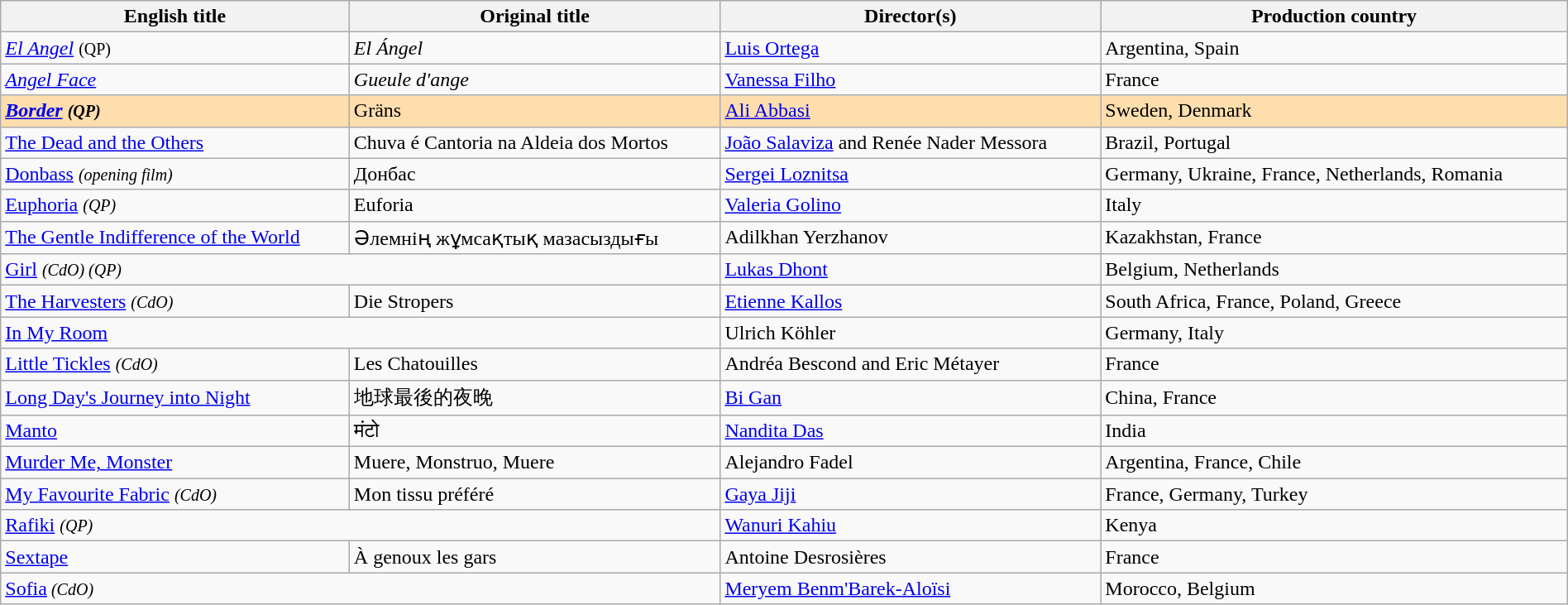<table class="wikitable" style="width:100%; margin-bottom:2px" cellpadding="5">
<tr>
<th scope="col">English title</th>
<th scope="col">Original title</th>
<th scope="col">Director(s)</th>
<th scope="col">Production country</th>
</tr>
<tr>
<td><em><a href='#'>El Angel</a></em> <small>(QP)</small></td>
<td><em>El Ángel</em></td>
<td><a href='#'>Luis Ortega</a></td>
<td>Argentina, Spain</td>
</tr>
<tr>
<td><em><a href='#'>Angel Face</a></em></td>
<td><em>Gueule d'ange</em></td>
<td><a href='#'>Vanessa Filho</a></td>
<td>France</td>
</tr>
<tr style="background:#FFDEAD;">
<td><strong><em><a href='#'>Border</a><em> <small>(QP)</small><strong></td>
<td></em></strong>Gräns<strong><em></td>
<td><a href='#'></strong>Ali Abbasi<strong></a></td>
<td></strong>Sweden, Denmark<strong></td>
</tr>
<tr>
<td></em><a href='#'>The Dead and the Others</a><em></td>
<td></em>Chuva é Cantoria na Aldeia dos Mortos<em></td>
<td><a href='#'>João Salaviza</a> and Renée Nader Messora</td>
<td>Brazil, Portugal</td>
</tr>
<tr>
<td></em><a href='#'>Donbass</a><em> <small>(opening film) </small></td>
<td>Донбас</td>
<td><a href='#'>Sergei Loznitsa</a></td>
<td>Germany, Ukraine, France, Netherlands, Romania</td>
</tr>
<tr>
<td></em><a href='#'>Euphoria</a><em> <small>(QP)</small></td>
<td></em>Euforia<em></td>
<td><a href='#'>Valeria Golino</a></td>
<td>Italy</td>
</tr>
<tr>
<td "Gentle Indifference of the World"></em><a href='#'>The Gentle Indifference of the World</a><em></td>
<td>Әлемнің жұмсақтық мазасыздығы</td>
<td>Adilkhan Yerzhanov</td>
<td>Kazakhstan, France</td>
</tr>
<tr>
<td colspan=2 data-sort-value="Girl"></em><a href='#'>Girl</a><em> <small>(CdO) (QP) </small></td>
<td><a href='#'>Lukas Dhont</a></td>
<td>Belgium, Netherlands</td>
</tr>
<tr>
<td></em><a href='#'>The Harvesters</a><em> <small>(CdO) </small></td>
<td></em>Die Stropers<em></td>
<td><a href='#'>Etienne Kallos</a></td>
<td>South Africa, France, Poland, Greece</td>
</tr>
<tr>
<td colspan=2 data-sort-value="In My Room"></em><a href='#'>In My Room</a><em></td>
<td>Ulrich Köhler</td>
<td>Germany, Italy</td>
</tr>
<tr>
<td></em><a href='#'>Little Tickles</a><em> <small>(CdO) </small></td>
<td></em>Les Chatouilles<em></td>
<td>Andréa Bescond and Eric Métayer</td>
<td>France</td>
</tr>
<tr>
<td></em><a href='#'>Long Day's Journey into Night</a><em></td>
<td>地球最後的夜晚</td>
<td><a href='#'>Bi Gan</a></td>
<td>China, France</td>
</tr>
<tr>
<td></em><a href='#'>Manto</a><em></td>
<td>मंटो</td>
<td><a href='#'>Nandita Das</a></td>
<td>India</td>
</tr>
<tr>
<td></em><a href='#'>Murder Me, Monster</a><em></td>
<td></em>Muere, Monstruo, Muere<em></td>
<td>Alejandro Fadel</td>
<td>Argentina, France, Chile</td>
</tr>
<tr>
<td></em><a href='#'>My Favourite Fabric</a><em> <small> (CdO) </small></td>
<td></em>Mon tissu préféré<em></td>
<td><a href='#'>Gaya Jiji</a></td>
<td>France, Germany, Turkey</td>
</tr>
<tr>
<td colspan=2 data-sort-value="Rafiki"></em><a href='#'>Rafiki</a><em> <small>(QP)</small></td>
<td><a href='#'>Wanuri Kahiu</a></td>
<td>Kenya</td>
</tr>
<tr>
<td></em><a href='#'>Sextape</a><em></td>
<td></em>À genoux les gars<em></td>
<td>Antoine Desrosières</td>
<td>France</td>
</tr>
<tr>
<td colspan=2 data-sort-value="Sofia"></em><a href='#'>Sofia</a><em><small> (CdO) </small></td>
<td><a href='#'>Meryem Benm'Barek-Aloïsi</a></td>
<td>Morocco, Belgium</td>
</tr>
</table>
